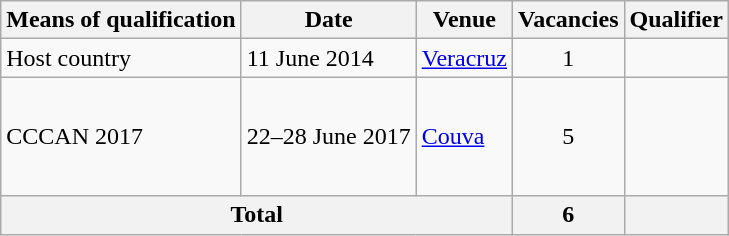<table class="wikitable">
<tr>
<th>Means of qualification</th>
<th>Date</th>
<th>Venue</th>
<th>Vacancies</th>
<th>Qualifier</th>
</tr>
<tr>
<td>Host country</td>
<td>11 June 2014</td>
<td> <a href='#'>Veracruz</a></td>
<td align="center">1</td>
<td></td>
</tr>
<tr>
<td>CCCAN 2017</td>
<td>22–28 June 2017</td>
<td> <a href='#'>Couva</a></td>
<td align="center">5</td>
<td><br><br><br><br></td>
</tr>
<tr>
<th colspan="3">Total</th>
<th align="center">6</th>
<th></th>
</tr>
</table>
